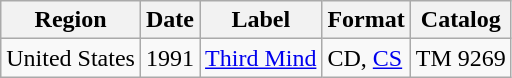<table class="wikitable">
<tr>
<th>Region</th>
<th>Date</th>
<th>Label</th>
<th>Format</th>
<th>Catalog</th>
</tr>
<tr>
<td>United States</td>
<td>1991</td>
<td><a href='#'>Third Mind</a></td>
<td>CD, <a href='#'>CS</a></td>
<td>TM 9269</td>
</tr>
</table>
